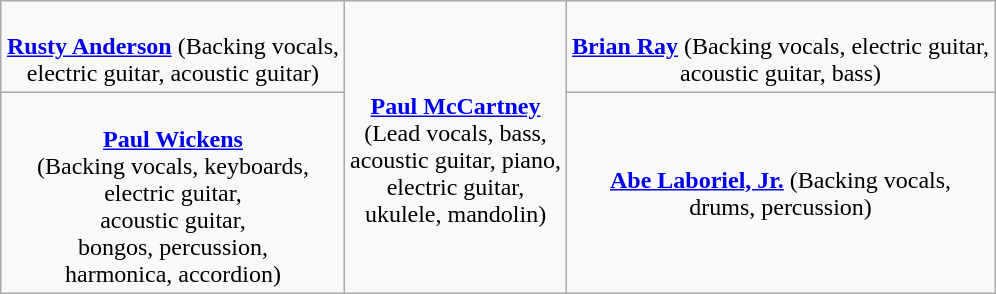<table class="wikitable" style="margin:1em auto;">
<tr>
<td align=center><br><strong><a href='#'>Rusty Anderson</a></strong> (Backing vocals,<br>electric guitar, acoustic guitar)</td>
<td colspan="3" rowspan="2" style="text-align:center;"><br><strong><a href='#'>Paul McCartney</a></strong> <br>(Lead vocals, bass, <br>acoustic guitar, piano,<br>electric guitar,<br>ukulele, mandolin)</td>
<td align=center><br><strong><a href='#'>Brian Ray</a></strong> (Backing vocals, electric guitar,<br>acoustic guitar, bass)</td>
</tr>
<tr>
<td align=center><br><strong><a href='#'>Paul Wickens</a></strong> <br>(Backing vocals, keyboards,<br>electric guitar,<br>acoustic guitar,<br>bongos, percussion,<br>harmonica, accordion)</td>
<td align=center><strong><a href='#'>Abe Laboriel, Jr.</a></strong> (Backing vocals,<br>drums, percussion)</td>
</tr>
</table>
